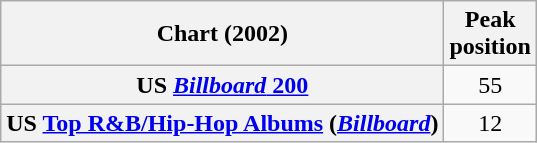<table class="wikitable sortable plainrowheaders" style="text-align:center">
<tr>
<th scope="col">Chart (2002)</th>
<th scope="col">Peak<br> position</th>
</tr>
<tr>
<th scope="row">US <a href='#'><em>Billboard</em> 200</a></th>
<td>55</td>
</tr>
<tr>
<th scope="row">US <a href='#'>Top R&B/Hip-Hop Albums</a> (<em><a href='#'>Billboard</a></em>)</th>
<td>12</td>
</tr>
</table>
